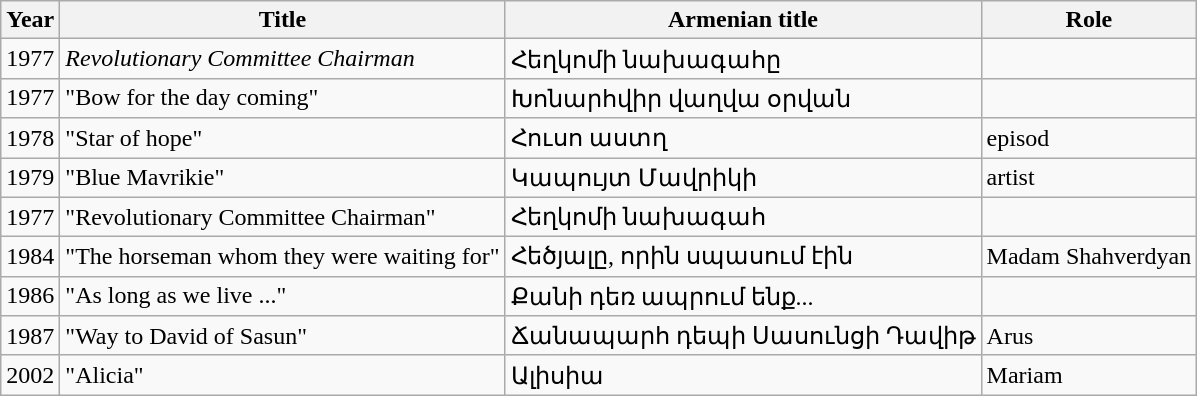<table class="wikitable sortable plainrowheaders">
<tr>
<th>Year</th>
<th>Title</th>
<th>Armenian title</th>
<th class="unsortable">Role</th>
</tr>
<tr>
<td>1977</td>
<td><em>Revolutionary Committee Chairman</em></td>
<td>Հեղկոմի նախագահը</td>
<td></td>
</tr>
<tr>
<td>1977</td>
<td>"Bow for the day coming"</td>
<td>Խոնարհվիր վաղվա օրվան</td>
<td></td>
</tr>
<tr>
<td>1978</td>
<td>"Star of hope"</td>
<td>Հուսո աստղ</td>
<td>episod</td>
</tr>
<tr>
<td>1979</td>
<td>"Blue Mavrikie"</td>
<td>Կապույտ Մավրիկի</td>
<td>artist</td>
</tr>
<tr>
<td>1977</td>
<td>"Revolutionary Committee Chairman"</td>
<td>Հեղկոմի նախագահ</td>
<td></td>
</tr>
<tr>
<td>1984</td>
<td>"The horseman whom they were waiting for"</td>
<td>Հեծյալը, որին սպասում էին</td>
<td>Madam Shahverdyan</td>
</tr>
<tr>
<td>1986</td>
<td>"As long as we live ..."</td>
<td>Քանի դեռ ապրում ենք...</td>
<td></td>
</tr>
<tr>
<td>1987</td>
<td>"Way to David of Sasun"</td>
<td>Ճանապարհ դեպի Սասունցի Դավիթ</td>
<td>Arus</td>
</tr>
<tr>
<td>2002</td>
<td>"Alicia"</td>
<td>Ալիսիա</td>
<td>Mariam</td>
</tr>
</table>
